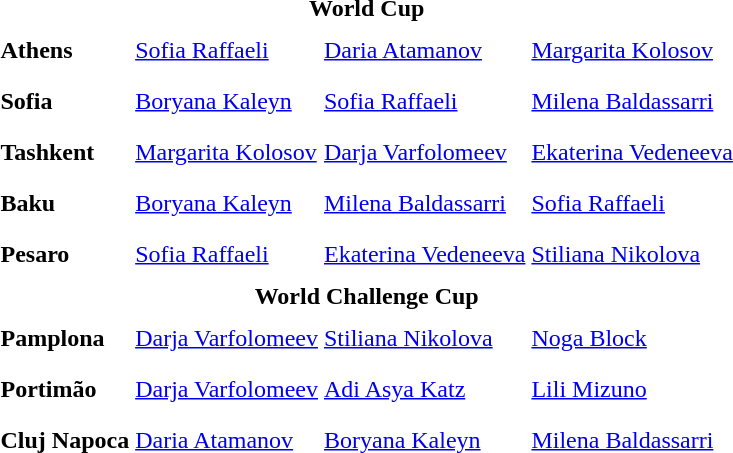<table>
<tr>
<td colspan="4" style="text-align:center;"><strong>World Cup</strong></td>
</tr>
<tr>
<th scope=row style="text-align:left">Athens</th>
<td style="height:30px;"> <a href='#'>Sofia Raffaeli</a></td>
<td style="height:30px;"> <a href='#'>Daria Atamanov</a></td>
<td style="height:30px;"> <a href='#'>Margarita Kolosov</a></td>
</tr>
<tr>
<th scope=row style="text-align:left">Sofia</th>
<td style="height:30px;"> <a href='#'>Boryana Kaleyn</a></td>
<td style="height:30px;"> <a href='#'>Sofia Raffaeli</a></td>
<td style="height:30px;"> <a href='#'>Milena Baldassarri</a></td>
</tr>
<tr>
<th scope=row style="text-align:left">Tashkent</th>
<td style="height:30px;"> <a href='#'>Margarita Kolosov</a></td>
<td style="height:30px;"> <a href='#'>Darja Varfolomeev</a></td>
<td style="height:30px;"> <a href='#'>Ekaterina Vedeneeva</a></td>
</tr>
<tr>
<th scope=row style="text-align:left">Baku</th>
<td style="height:30px;"> <a href='#'>Boryana Kaleyn</a></td>
<td style="height:30px;"> <a href='#'>Milena Baldassarri</a></td>
<td style="height:30px;"> <a href='#'>Sofia Raffaeli</a></td>
</tr>
<tr>
<th scope=row style="text-align:left">Pesaro</th>
<td style="height:30px;"> <a href='#'>Sofia Raffaeli</a></td>
<td style="height:30px;"> <a href='#'>Ekaterina Vedeneeva</a></td>
<td style="height:30px;"> <a href='#'>Stiliana Nikolova</a></td>
</tr>
<tr>
<td colspan="4" style="text-align:center;"><strong>World Challenge Cup</strong></td>
</tr>
<tr>
<th scope=row style="text-align:left">Pamplona</th>
<td style="height:30px;"> <a href='#'>Darja Varfolomeev</a></td>
<td style="height:30px;"> <a href='#'>Stiliana Nikolova</a></td>
<td style="height:30px;"> <a href='#'>Noga Block</a></td>
</tr>
<tr>
<th scope=row style="text-align:left">Portimão</th>
<td style="height:30px;"> <a href='#'>Darja Varfolomeev</a></td>
<td style="height:30px;"> <a href='#'>Adi Asya Katz</a></td>
<td style="height:30px;"> <a href='#'>Lili Mizuno</a></td>
</tr>
<tr>
<th scope=row style="text-align:left">Cluj Napoca</th>
<td style="height:30px;"> <a href='#'>Daria Atamanov</a></td>
<td style="height:30px;"> <a href='#'>Boryana Kaleyn</a></td>
<td style="height:30px;"> <a href='#'>Milena Baldassarri</a></td>
</tr>
<tr>
</tr>
</table>
